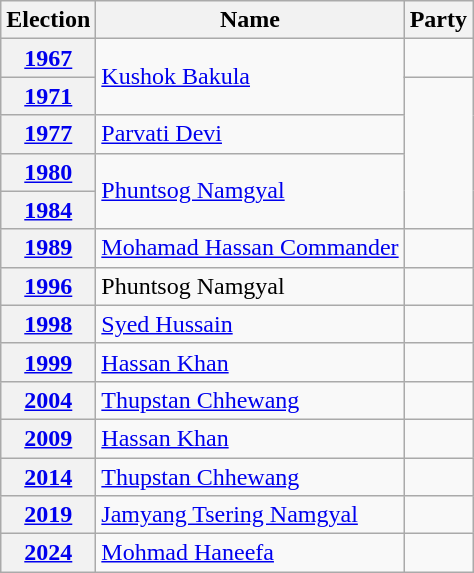<table class="wikitable sortable">
<tr>
<th scope=col>Election</th>
<th scope=col>Name</th>
<th scope=colgroup colspan=2>Party</th>
</tr>
<tr>
<th scope=row><a href='#'>1967</a></th>
<td rowspan = "2"><a href='#'>Kushok Bakula</a></td>
<td></td>
</tr>
<tr>
<th scope=row><a href='#'>1971</a></th>
</tr>
<tr>
<th scope=row><a href='#'>1977</a></th>
<td><a href='#'>Parvati Devi</a></td>
</tr>
<tr>
<th scope=row><a href='#'>1980</a></th>
<td rowspan = "2"><a href='#'>Phuntsog Namgyal</a></td>
</tr>
<tr>
<th scope=row><a href='#'>1984</a></th>
</tr>
<tr>
<th scope=row><a href='#'>1989</a></th>
<td><a href='#'>Mohamad Hassan Commander</a></td>
<td></td>
</tr>
<tr>
<th scope=row><a href='#'>1996</a></th>
<td>Phuntsog Namgyal</td>
<td></td>
</tr>
<tr>
<th scope=row><a href='#'>1998</a></th>
<td><a href='#'>Syed Hussain</a></td>
<td></td>
</tr>
<tr>
<th scope=row><a href='#'>1999</a></th>
<td><a href='#'>Hassan Khan</a></td>
</tr>
<tr>
<th scope=row><a href='#'>2004</a></th>
<td><a href='#'>Thupstan Chhewang</a></td>
<td></td>
</tr>
<tr>
<th scope=row><a href='#'>2009</a></th>
<td><a href='#'>Hassan Khan</a></td>
</tr>
<tr>
<th scope=row><a href='#'>2014</a></th>
<td><a href='#'>Thupstan Chhewang</a></td>
<td></td>
</tr>
<tr>
<th scope=row><a href='#'>2019</a></th>
<td><a href='#'>Jamyang Tsering Namgyal</a></td>
</tr>
<tr>
<th scope=row><a href='#'>2024</a></th>
<td><a href='#'>Mohmad Haneefa</a></td>
<td></td>
</tr>
</table>
